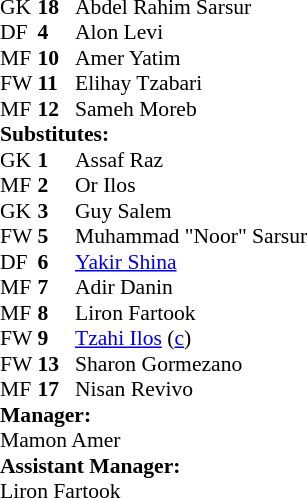<table style="font-size: 90%" cellspacing="0" cellpadding="0">
<tr>
<th width=25></th>
<th width=25></th>
</tr>
<tr>
<td>GK</td>
<td><strong>18</strong></td>
<td>Abdel Rahim Sarsur</td>
</tr>
<tr>
<td>DF</td>
<td><strong>4</strong></td>
<td>Alon Levi</td>
</tr>
<tr>
<td>MF</td>
<td><strong>10</strong></td>
<td>Amer Yatim</td>
</tr>
<tr>
<td>FW</td>
<td><strong>11</strong></td>
<td>Elihay Tzabari</td>
</tr>
<tr>
<td>MF</td>
<td><strong>12</strong></td>
<td>Sameh Moreb</td>
</tr>
<tr>
<td colspan=3><strong>Substitutes:</strong></td>
</tr>
<tr>
<td>GK</td>
<td><strong>1</strong></td>
<td>Assaf Raz</td>
</tr>
<tr>
<td>MF</td>
<td><strong>2</strong></td>
<td>Or Ilos</td>
</tr>
<tr>
<td>GK</td>
<td><strong>3</strong></td>
<td>Guy Salem</td>
</tr>
<tr>
<td>FW</td>
<td><strong>5</strong></td>
<td>Muhammad "Noor" Sarsur</td>
</tr>
<tr>
<td>DF</td>
<td><strong>6</strong></td>
<td><a href='#'>Yakir Shina</a></td>
</tr>
<tr>
<td>MF</td>
<td><strong>7</strong></td>
<td>Adir Danin</td>
</tr>
<tr>
<td>MF</td>
<td><strong>8</strong></td>
<td>Liron Fartook</td>
</tr>
<tr>
<td>FW</td>
<td><strong>9</strong></td>
<td><a href='#'>Tzahi Ilos</a> (<a href='#'>c</a>)</td>
</tr>
<tr>
<td>FW</td>
<td><strong>13</strong></td>
<td>Sharon Gormezano</td>
</tr>
<tr>
<td>MF</td>
<td><strong>17</strong></td>
<td>Nisan Revivo</td>
</tr>
<tr>
<td colspan=3><strong>Manager:</strong></td>
</tr>
<tr>
<td colspan="3">Mamon Amer</td>
</tr>
<tr>
<td colspan="3"><strong>Assistant Manager:</strong></td>
</tr>
<tr>
<td colspan="3">Liron Fartook</td>
</tr>
</table>
